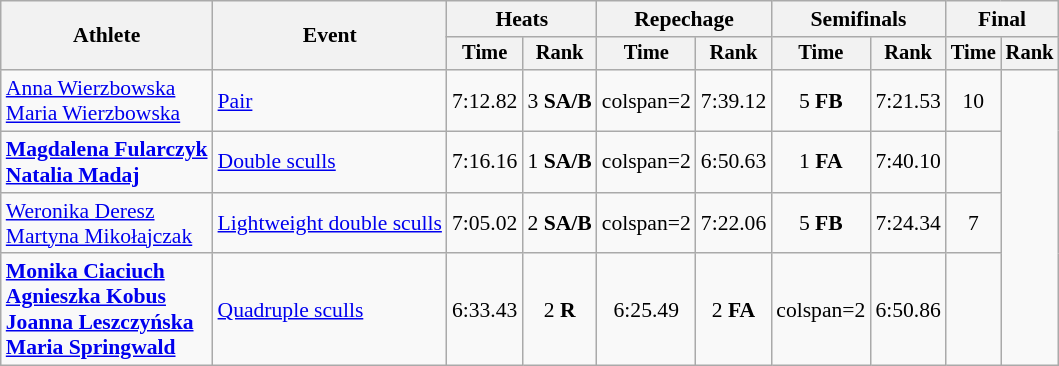<table class="wikitable" style="font-size:90%">
<tr>
<th rowspan="2">Athlete</th>
<th rowspan="2">Event</th>
<th colspan="2">Heats</th>
<th colspan="2">Repechage</th>
<th colspan="2">Semifinals</th>
<th colspan="2">Final</th>
</tr>
<tr style="font-size:95%">
<th>Time</th>
<th>Rank</th>
<th>Time</th>
<th>Rank</th>
<th>Time</th>
<th>Rank</th>
<th>Time</th>
<th>Rank</th>
</tr>
<tr align=center>
<td align=left><a href='#'>Anna Wierzbowska</a><br><a href='#'>Maria Wierzbowska</a></td>
<td align=left><a href='#'>Pair</a></td>
<td>7:12.82</td>
<td>3 <strong>SA/B</strong></td>
<td>colspan=2 </td>
<td>7:39.12</td>
<td>5 <strong>FB</strong></td>
<td>7:21.53</td>
<td>10</td>
</tr>
<tr align=center>
<td align=left><strong><a href='#'>Magdalena Fularczyk</a><br><a href='#'>Natalia Madaj</a></strong></td>
<td align=left><a href='#'>Double sculls</a></td>
<td>7:16.16</td>
<td>1 <strong>SA/B</strong></td>
<td>colspan=2 </td>
<td>6:50.63</td>
<td>1 <strong>FA</strong></td>
<td>7:40.10</td>
<td></td>
</tr>
<tr align=center>
<td align=left><a href='#'>Weronika Deresz</a><br><a href='#'>Martyna Mikołajczak</a></td>
<td align=left><a href='#'>Lightweight double sculls</a></td>
<td>7:05.02</td>
<td>2 <strong>SA/B</strong></td>
<td>colspan=2 </td>
<td>7:22.06</td>
<td>5 <strong>FB</strong></td>
<td>7:24.34</td>
<td>7</td>
</tr>
<tr align=center>
<td align=left><strong><a href='#'>Monika Ciaciuch</a><br><a href='#'>Agnieszka Kobus</a><br><a href='#'>Joanna Leszczyńska</a><br><a href='#'>Maria Springwald</a></strong></td>
<td align=left><a href='#'>Quadruple sculls</a></td>
<td>6:33.43</td>
<td>2 <strong>R</strong></td>
<td>6:25.49</td>
<td>2 <strong>FA</strong></td>
<td>colspan=2 </td>
<td>6:50.86</td>
<td></td>
</tr>
</table>
